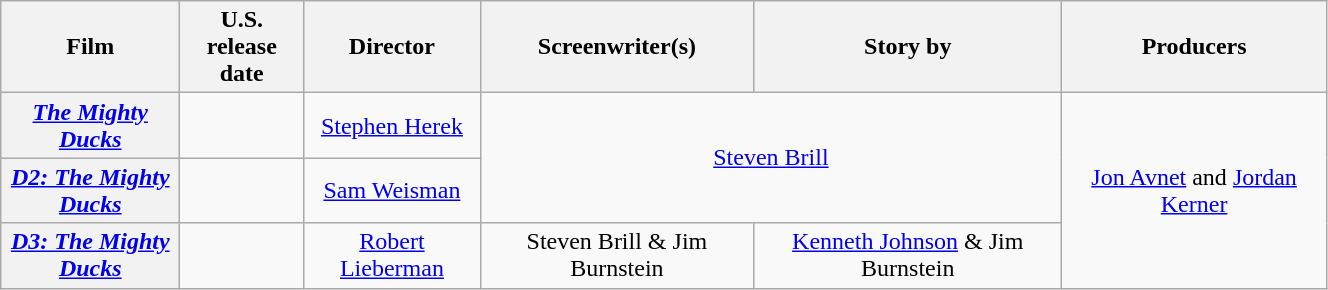<table class="wikitable plainrowheaders" style="text-align:center" width=70%>
<tr>
<th scope="col" style="width:13.5%;">Film</th>
<th scope="col">U.S.<br>release date</th>
<th scope="col">Director</th>
<th scope="col">Screenwriter(s)</th>
<th scope="col">Story by</th>
<th scope="col">Producers</th>
</tr>
<tr>
<th scope="row"><em><a href='#'>The Mighty Ducks</a></em></th>
<td></td>
<td><a href='#'>Stephen Herek</a></td>
<td rowspan="2" colspan="2"><a href='#'>Steven Brill</a></td>
<td rowspan="3"><a href='#'>Jon Avnet</a> and <a href='#'>Jordan Kerner</a></td>
</tr>
<tr>
<th scope="row"><em><a href='#'>D2: The Mighty Ducks</a></em></th>
<td></td>
<td><a href='#'>Sam Weisman</a></td>
</tr>
<tr>
<th scope="row"><em><a href='#'>D3: The Mighty Ducks</a></em></th>
<td></td>
<td><a href='#'>Robert Lieberman</a></td>
<td>Steven Brill & Jim Burnstein</td>
<td><a href='#'>Kenneth Johnson</a> & Jim Burnstein</td>
</tr>
</table>
